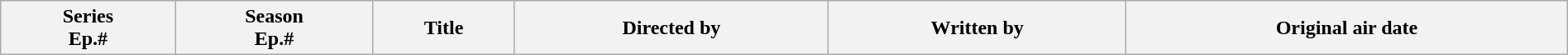<table class="wikitable plainrowheaders" style="width:100%; margin:auto;">
<tr>
<th>Series<br>Ep.#</th>
<th>Season<br>Ep.#</th>
<th>Title</th>
<th>Directed by</th>
<th>Written by</th>
<th>Original air date<br>







</th>
</tr>
</table>
